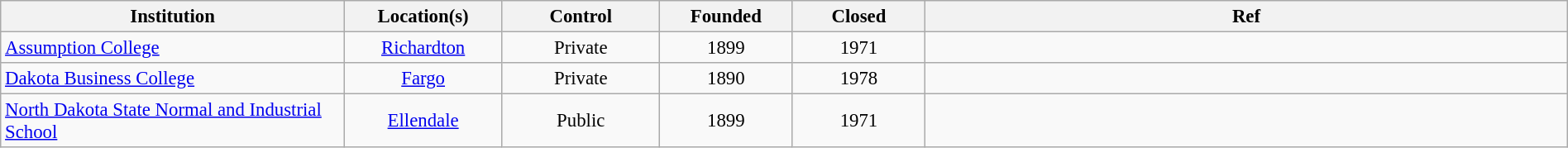<table class="wikitable sortable plainrowheaders" style="text-align:left; width:100%; font-size:95%">
<tr>
<th scope="col" width="270">Institution</th>
<th scope="col" width="120">Location(s)</th>
<th scope="col" width="120">Control</th>
<th scope="col" width="100">Founded</th>
<th scope="col" width="100">Closed</th>
<th scope="col" class="unsortable">Ref</th>
</tr>
<tr>
<td><a href='#'>Assumption College</a></td>
<td align="center"><a href='#'>Richardton</a></td>
<td align="center">Private</td>
<td align="center">1899</td>
<td align="center">1971</td>
<td align="center"></td>
</tr>
<tr>
<td><a href='#'>Dakota Business College</a></td>
<td align="center"><a href='#'>Fargo</a></td>
<td align="center">Private</td>
<td align="center">1890</td>
<td align="center">1978</td>
<td align="center"></td>
</tr>
<tr>
<td><a href='#'>North Dakota State Normal and Industrial School</a></td>
<td align="center"><a href='#'>Ellendale</a></td>
<td align="center">Public</td>
<td align="center">1899</td>
<td align="center">1971</td>
<td align="center"></td>
</tr>
</table>
